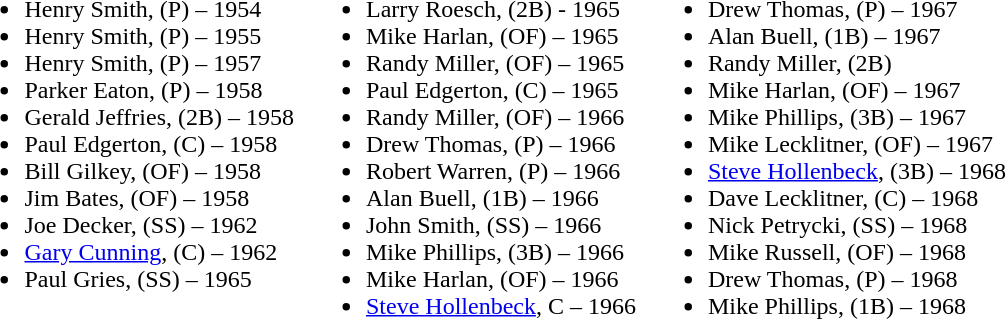<table>
<tr>
<td valign=top><br><ul><li>Henry Smith, (P) – 1954</li><li>Henry Smith, (P) – 1955</li><li>Henry Smith, (P) – 1957</li><li>Parker Eaton, (P) – 1958</li><li>Gerald Jeffries, (2B) – 1958</li><li>Paul Edgerton, (C) – 1958</li><li>Bill Gilkey, (OF) – 1958</li><li>Jim Bates, (OF) – 1958</li><li>Joe Decker, (SS) – 1962</li><li><a href='#'>Gary Cunning</a>, (C) – 1962</li><li>Paul Gries, (SS) – 1965</li></ul></td>
<td valign=top></td>
<td valign=top><br><ul><li>Larry Roesch, (2B) - 1965</li><li>Mike Harlan, (OF) – 1965</li><li>Randy Miller, (OF) – 1965</li><li>Paul Edgerton, (C) – 1965</li><li>Randy Miller, (OF) – 1966</li><li>Drew Thomas, (P) – 1966</li><li>Robert Warren, (P) – 1966</li><li>Alan Buell, (1B) – 1966</li><li>John Smith, (SS) – 1966</li><li>Mike Phillips, (3B) – 1966</li><li>Mike Harlan, (OF) – 1966</li><li><a href='#'>Steve Hollenbeck</a>, C – 1966</li></ul></td>
<td valign=top></td>
<td valign=top><br><ul><li>Drew Thomas, (P) – 1967</li><li>Alan Buell, (1B) – 1967</li><li>Randy Miller, (2B)</li><li>Mike Harlan, (OF) – 1967</li><li>Mike Phillips, (3B) – 1967</li><li>Mike Lecklitner, (OF) – 1967</li><li><a href='#'>Steve Hollenbeck</a>, (3B) – 1968</li><li>Dave Lecklitner, (C) – 1968</li><li>Nick Petrycki, (SS) – 1968</li><li>Mike Russell, (OF) – 1968</li><li>Drew Thomas, (P) – 1968</li><li>Mike Phillips, (1B) – 1968</li></ul></td>
<td valign=top></td>
</tr>
</table>
